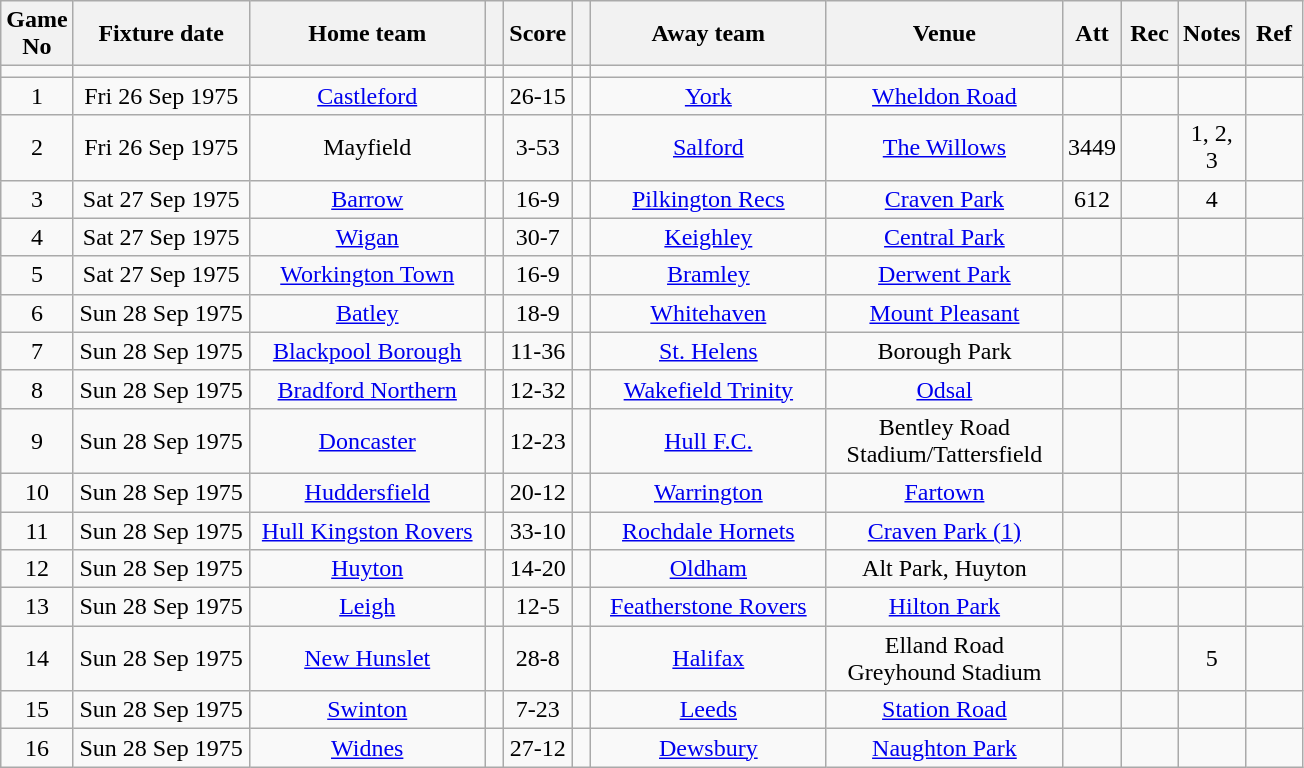<table class="wikitable" style="text-align:center;">
<tr>
<th width=10 abbr="No">Game No</th>
<th width=110 abbr="Date">Fixture date</th>
<th width=150 abbr="Home team">Home team</th>
<th width=5 abbr="space"></th>
<th width=20 abbr="Score">Score</th>
<th width=5 abbr="space"></th>
<th width=150 abbr="Away team">Away team</th>
<th width=150 abbr="Venue">Venue</th>
<th width=30 abbr="Att">Att</th>
<th width=30 abbr="Rec">Rec</th>
<th width=20 abbr="Notes">Notes</th>
<th width=30 abbr="Ref">Ref</th>
</tr>
<tr>
<td></td>
<td></td>
<td></td>
<td></td>
<td></td>
<td></td>
<td></td>
<td></td>
<td></td>
<td></td>
<td></td>
<td></td>
</tr>
<tr>
<td>1</td>
<td>Fri 26 Sep 1975</td>
<td><a href='#'>Castleford</a></td>
<td></td>
<td>26-15</td>
<td></td>
<td><a href='#'>York</a></td>
<td><a href='#'>Wheldon Road</a></td>
<td></td>
<td></td>
<td></td>
<td></td>
</tr>
<tr>
<td>2</td>
<td>Fri 26 Sep 1975</td>
<td>Mayfield</td>
<td></td>
<td>3-53</td>
<td></td>
<td><a href='#'>Salford</a></td>
<td><a href='#'>The Willows</a></td>
<td>3449</td>
<td></td>
<td>1, 2, 3</td>
<td></td>
</tr>
<tr>
<td>3</td>
<td>Sat 27 Sep 1975</td>
<td><a href='#'>Barrow</a></td>
<td></td>
<td>16-9</td>
<td></td>
<td><a href='#'>Pilkington Recs</a></td>
<td><a href='#'>Craven Park</a></td>
<td>612</td>
<td></td>
<td>4</td>
<td></td>
</tr>
<tr>
<td>4</td>
<td>Sat 27 Sep 1975</td>
<td><a href='#'>Wigan</a></td>
<td></td>
<td>30-7</td>
<td></td>
<td><a href='#'>Keighley</a></td>
<td><a href='#'>Central Park</a></td>
<td></td>
<td></td>
<td></td>
<td></td>
</tr>
<tr>
<td>5</td>
<td>Sat 27 Sep 1975</td>
<td><a href='#'>Workington Town</a></td>
<td></td>
<td>16-9</td>
<td></td>
<td><a href='#'>Bramley</a></td>
<td><a href='#'>Derwent Park</a></td>
<td></td>
<td></td>
<td></td>
<td></td>
</tr>
<tr>
<td>6</td>
<td>Sun 28 Sep 1975</td>
<td><a href='#'>Batley</a></td>
<td></td>
<td>18-9</td>
<td></td>
<td><a href='#'>Whitehaven</a></td>
<td><a href='#'>Mount Pleasant</a></td>
<td></td>
<td></td>
<td></td>
<td></td>
</tr>
<tr>
<td>7</td>
<td>Sun 28 Sep 1975</td>
<td><a href='#'>Blackpool Borough</a></td>
<td></td>
<td>11-36</td>
<td></td>
<td><a href='#'>St. Helens</a></td>
<td>Borough Park</td>
<td></td>
<td></td>
<td></td>
<td></td>
</tr>
<tr>
<td>8</td>
<td>Sun 28 Sep 1975</td>
<td><a href='#'>Bradford Northern</a></td>
<td></td>
<td>12-32</td>
<td></td>
<td><a href='#'>Wakefield Trinity</a></td>
<td><a href='#'>Odsal</a></td>
<td></td>
<td></td>
<td></td>
<td></td>
</tr>
<tr>
<td>9</td>
<td>Sun 28 Sep 1975</td>
<td><a href='#'>Doncaster</a></td>
<td></td>
<td>12-23</td>
<td></td>
<td><a href='#'>Hull F.C.</a></td>
<td>Bentley Road Stadium/Tattersfield</td>
<td></td>
<td></td>
<td></td>
<td></td>
</tr>
<tr>
<td>10</td>
<td>Sun 28 Sep 1975</td>
<td><a href='#'>Huddersfield</a></td>
<td></td>
<td>20-12</td>
<td></td>
<td><a href='#'>Warrington</a></td>
<td><a href='#'>Fartown</a></td>
<td></td>
<td></td>
<td></td>
<td></td>
</tr>
<tr>
<td>11</td>
<td>Sun 28 Sep 1975</td>
<td><a href='#'>Hull Kingston Rovers</a></td>
<td></td>
<td>33-10</td>
<td></td>
<td><a href='#'>Rochdale Hornets</a></td>
<td><a href='#'>Craven Park (1)</a></td>
<td></td>
<td></td>
<td></td>
<td></td>
</tr>
<tr>
<td>12</td>
<td>Sun 28 Sep 1975</td>
<td><a href='#'>Huyton</a></td>
<td></td>
<td>14-20</td>
<td></td>
<td><a href='#'>Oldham</a></td>
<td>Alt Park, Huyton</td>
<td></td>
<td></td>
<td></td>
<td></td>
</tr>
<tr>
<td>13</td>
<td>Sun 28 Sep 1975</td>
<td><a href='#'>Leigh</a></td>
<td></td>
<td>12-5</td>
<td></td>
<td><a href='#'>Featherstone Rovers</a></td>
<td><a href='#'>Hilton Park</a></td>
<td></td>
<td></td>
<td></td>
<td></td>
</tr>
<tr>
<td>14</td>
<td>Sun 28 Sep 1975</td>
<td><a href='#'>New Hunslet</a></td>
<td></td>
<td>28-8</td>
<td></td>
<td><a href='#'>Halifax</a></td>
<td>Elland Road Greyhound Stadium</td>
<td></td>
<td></td>
<td>5</td>
<td></td>
</tr>
<tr>
<td>15</td>
<td>Sun 28 Sep 1975</td>
<td><a href='#'>Swinton</a></td>
<td></td>
<td>7-23</td>
<td></td>
<td><a href='#'>Leeds</a></td>
<td><a href='#'>Station Road</a></td>
<td></td>
<td></td>
<td></td>
<td></td>
</tr>
<tr>
<td>16</td>
<td>Sun 28 Sep 1975</td>
<td><a href='#'>Widnes</a></td>
<td></td>
<td>27-12</td>
<td></td>
<td><a href='#'>Dewsbury</a></td>
<td><a href='#'>Naughton Park</a></td>
<td></td>
<td></td>
<td></td>
<td></td>
</tr>
</table>
